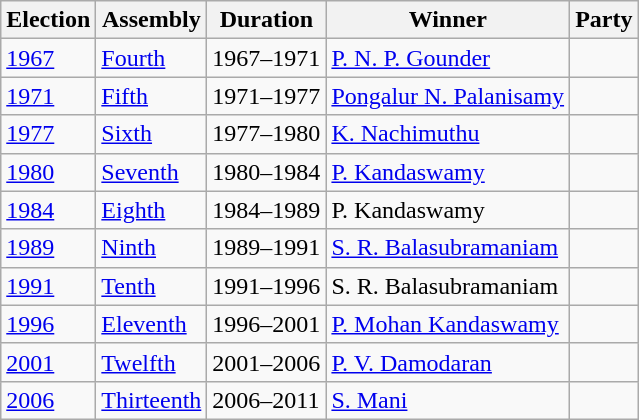<table class="wikitable sortable">
<tr>
<th>Election</th>
<th>Assembly</th>
<th>Duration</th>
<th>Winner</th>
<th colspan="2">Party</th>
</tr>
<tr>
<td><a href='#'>1967</a></td>
<td><a href='#'>Fourth</a></td>
<td>1967–1971</td>
<td><a href='#'>P. N. P. Gounder</a></td>
<td></td>
</tr>
<tr>
<td><a href='#'>1971</a></td>
<td><a href='#'>Fifth</a></td>
<td>1971–1977</td>
<td><a href='#'>Pongalur N. Palanisamy</a></td>
<td></td>
</tr>
<tr>
<td><a href='#'>1977</a></td>
<td><a href='#'>Sixth</a></td>
<td>1977–1980</td>
<td><a href='#'>K. Nachimuthu</a></td>
<td></td>
</tr>
<tr>
<td><a href='#'>1980</a></td>
<td><a href='#'>Seventh</a></td>
<td>1980–1984</td>
<td><a href='#'>P. Kandaswamy</a></td>
<td></td>
</tr>
<tr>
<td><a href='#'>1984</a></td>
<td><a href='#'>Eighth</a></td>
<td>1984–1989</td>
<td>P. Kandaswamy</td>
<td></td>
</tr>
<tr>
<td><a href='#'>1989</a></td>
<td><a href='#'>Ninth</a></td>
<td>1989–1991</td>
<td><a href='#'>S. R. Balasubramaniam</a></td>
<td></td>
</tr>
<tr>
<td><a href='#'>1991</a></td>
<td><a href='#'>Tenth</a></td>
<td>1991–1996</td>
<td>S. R. Balasubramaniam</td>
<td></td>
</tr>
<tr>
<td><a href='#'>1996</a></td>
<td><a href='#'>Eleventh</a></td>
<td>1996–2001</td>
<td><a href='#'>P. Mohan Kandaswamy</a></td>
<td></td>
</tr>
<tr>
<td><a href='#'>2001</a></td>
<td><a href='#'>Twelfth</a></td>
<td>2001–2006</td>
<td><a href='#'>P. V. Damodaran</a></td>
<td></td>
</tr>
<tr>
<td><a href='#'>2006</a></td>
<td><a href='#'>Thirteenth</a></td>
<td>2006–2011</td>
<td><a href='#'>S. Mani</a></td>
<td></td>
</tr>
</table>
